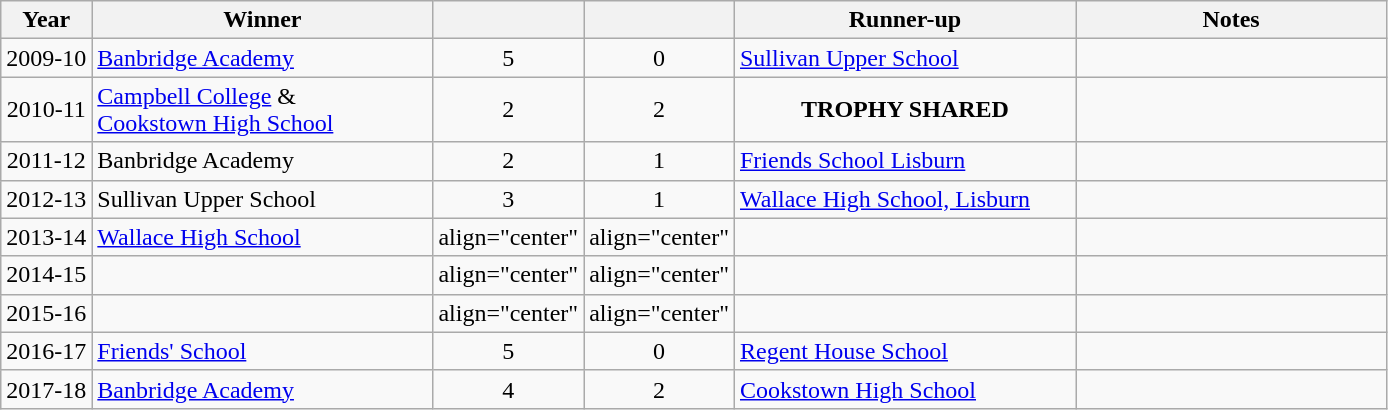<table class="wikitable">
<tr>
<th>Year</th>
<th>Winner</th>
<th></th>
<th></th>
<th>Runner-up</th>
<th width="200">Notes</th>
</tr>
<tr>
<td align="center">2009-10</td>
<td width="220"><a href='#'>Banbridge Academy</a></td>
<td align="center">5</td>
<td align="center">0</td>
<td width="220"><a href='#'>Sullivan Upper School</a></td>
<td></td>
</tr>
<tr>
<td align="center">2010-11</td>
<td><a href='#'>Campbell College</a> &<br><a href='#'>Cookstown High School</a></td>
<td align="center">2</td>
<td align="center">2</td>
<td align="center"><strong>TROPHY SHARED</strong></td>
<td></td>
</tr>
<tr>
<td align="center">2011-12</td>
<td>Banbridge Academy</td>
<td align="center">2</td>
<td align="center">1</td>
<td><a href='#'>Friends School Lisburn</a></td>
<td></td>
</tr>
<tr>
<td align="center">2012-13</td>
<td>Sullivan Upper School</td>
<td align="center">3</td>
<td align="center">1</td>
<td><a href='#'>Wallace High School, Lisburn</a></td>
<td></td>
</tr>
<tr>
<td align="center">2013-14</td>
<td><a href='#'>Wallace High School</a></td>
<td>align="center"</td>
<td>align="center"</td>
<td></td>
<td></td>
</tr>
<tr>
<td align="center">2014-15</td>
<td></td>
<td>align="center"</td>
<td>align="center"</td>
<td></td>
<td></td>
</tr>
<tr>
<td align="center">2015-16</td>
<td></td>
<td>align="center"</td>
<td>align="center"</td>
<td></td>
<td></td>
</tr>
<tr>
<td align="center">2016-17</td>
<td><a href='#'>Friends' School</a></td>
<td align="center">5</td>
<td align="center">0</td>
<td><a href='#'>Regent House School</a></td>
<td></td>
</tr>
<tr>
<td align="center">2017-18</td>
<td><a href='#'>Banbridge Academy</a></td>
<td align="center">4</td>
<td align="center">2</td>
<td><a href='#'>Cookstown High School</a></td>
<td></td>
</tr>
</table>
